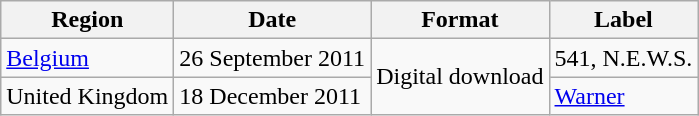<table class=wikitable>
<tr>
<th>Region</th>
<th>Date</th>
<th>Format</th>
<th>Label</th>
</tr>
<tr>
<td><a href='#'>Belgium</a></td>
<td>26 September 2011</td>
<td rowspan="2">Digital download</td>
<td>541, N.E.W.S.</td>
</tr>
<tr>
<td>United Kingdom</td>
<td>18 December 2011</td>
<td><a href='#'>Warner</a></td>
</tr>
</table>
